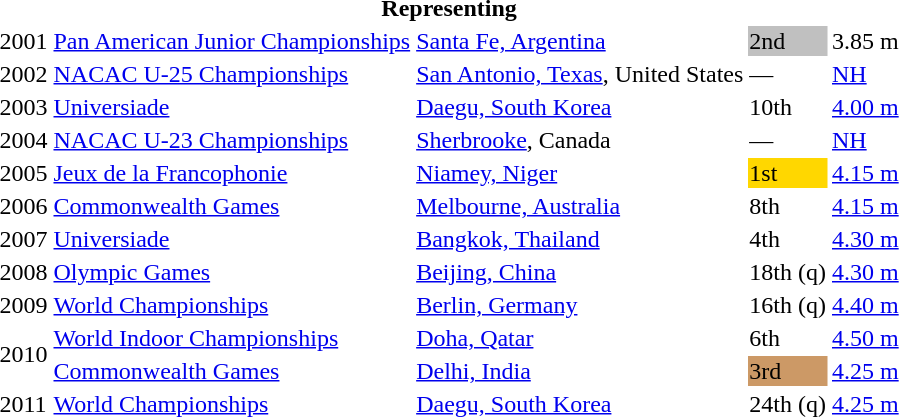<table>
<tr>
<th colspan="5">Representing </th>
</tr>
<tr>
<td>2001</td>
<td><a href='#'>Pan American Junior Championships</a></td>
<td><a href='#'>Santa Fe, Argentina</a></td>
<td bgcolor=silver>2nd</td>
<td>3.85 m</td>
</tr>
<tr>
<td>2002</td>
<td><a href='#'>NACAC U-25 Championships</a></td>
<td><a href='#'>San Antonio, Texas</a>, United States</td>
<td>—</td>
<td><a href='#'>NH</a></td>
</tr>
<tr>
<td>2003</td>
<td><a href='#'>Universiade</a></td>
<td><a href='#'>Daegu, South Korea</a></td>
<td>10th</td>
<td><a href='#'>4.00 m</a></td>
</tr>
<tr>
<td>2004</td>
<td><a href='#'>NACAC U-23 Championships</a></td>
<td><a href='#'>Sherbrooke</a>, Canada</td>
<td>—</td>
<td><a href='#'>NH</a></td>
</tr>
<tr>
<td>2005</td>
<td><a href='#'>Jeux de la Francophonie</a></td>
<td><a href='#'>Niamey, Niger</a></td>
<td bgcolor=gold>1st</td>
<td><a href='#'>4.15 m</a></td>
</tr>
<tr>
<td>2006</td>
<td><a href='#'>Commonwealth Games</a></td>
<td><a href='#'>Melbourne, Australia</a></td>
<td>8th</td>
<td><a href='#'>4.15 m</a></td>
</tr>
<tr>
<td>2007</td>
<td><a href='#'>Universiade</a></td>
<td><a href='#'>Bangkok, Thailand</a></td>
<td>4th</td>
<td><a href='#'>4.30 m</a></td>
</tr>
<tr>
<td>2008</td>
<td><a href='#'>Olympic Games</a></td>
<td><a href='#'>Beijing, China</a></td>
<td>18th (q)</td>
<td><a href='#'>4.30 m</a></td>
</tr>
<tr>
<td>2009</td>
<td><a href='#'>World Championships</a></td>
<td><a href='#'>Berlin, Germany</a></td>
<td>16th (q)</td>
<td><a href='#'>4.40 m</a></td>
</tr>
<tr>
<td rowspan=2>2010</td>
<td><a href='#'>World Indoor Championships</a></td>
<td><a href='#'>Doha, Qatar</a></td>
<td>6th</td>
<td><a href='#'>4.50 m</a></td>
</tr>
<tr>
<td><a href='#'>Commonwealth Games</a></td>
<td><a href='#'>Delhi, India</a></td>
<td bgcolor=cc9966>3rd</td>
<td><a href='#'>4.25 m</a></td>
</tr>
<tr>
<td>2011</td>
<td><a href='#'>World Championships</a></td>
<td><a href='#'>Daegu, South Korea</a></td>
<td>24th (q)</td>
<td><a href='#'>4.25 m</a></td>
</tr>
</table>
